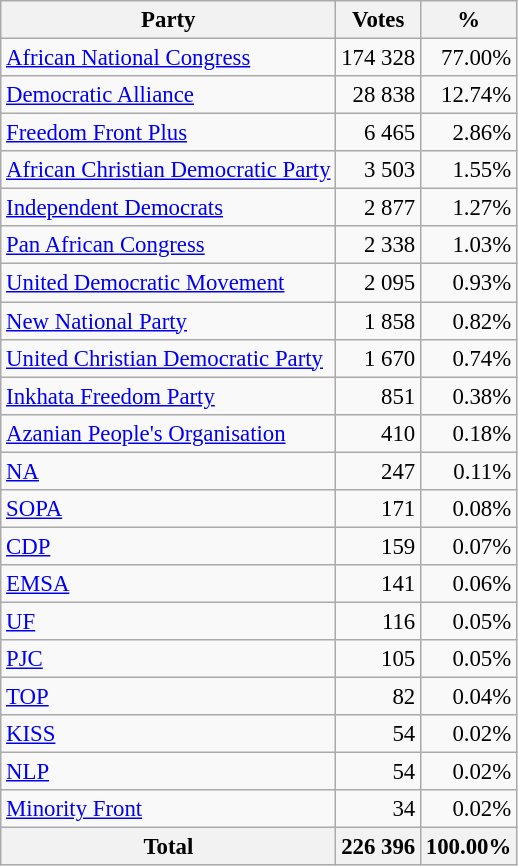<table class="wikitable" style="font-size: 95%; text-align: right">
<tr>
<th>Party</th>
<th>Votes</th>
<th>%</th>
</tr>
<tr>
<td align=left><a href='#'>African National Congress</a></td>
<td>174 328</td>
<td>77.00%</td>
</tr>
<tr>
<td align=left><a href='#'>Democratic Alliance</a></td>
<td>28 838</td>
<td>12.74%</td>
</tr>
<tr>
<td align=left><a href='#'>Freedom Front Plus</a></td>
<td>6 465</td>
<td>2.86%</td>
</tr>
<tr>
<td align=left><a href='#'>African Christian Democratic Party</a></td>
<td>3 503</td>
<td>1.55%</td>
</tr>
<tr>
<td align=left><a href='#'>Independent Democrats</a></td>
<td>2 877</td>
<td>1.27%</td>
</tr>
<tr>
<td align=left><a href='#'>Pan African Congress</a></td>
<td>2 338</td>
<td>1.03%</td>
</tr>
<tr>
<td align=left><a href='#'>United Democratic Movement</a></td>
<td>2 095</td>
<td>0.93%</td>
</tr>
<tr>
<td align=left><a href='#'>New National Party</a></td>
<td>1 858</td>
<td>0.82%</td>
</tr>
<tr>
<td align=left><a href='#'>United Christian Democratic Party</a></td>
<td>1 670</td>
<td>0.74%</td>
</tr>
<tr>
<td align=left><a href='#'>Inkhata Freedom Party</a></td>
<td>851</td>
<td>0.38%</td>
</tr>
<tr>
<td align=left><a href='#'>Azanian People's Organisation</a></td>
<td>410</td>
<td>0.18%</td>
</tr>
<tr>
<td align=left><a href='#'>NA</a></td>
<td>247</td>
<td>0.11%</td>
</tr>
<tr>
<td align=left><a href='#'>SOPA</a></td>
<td>171</td>
<td>0.08%</td>
</tr>
<tr>
<td align=left><a href='#'>CDP</a></td>
<td>159</td>
<td>0.07%</td>
</tr>
<tr>
<td align=left><a href='#'>EMSA</a></td>
<td>141</td>
<td>0.06%</td>
</tr>
<tr>
<td align=left><a href='#'>UF</a></td>
<td>116</td>
<td>0.05%</td>
</tr>
<tr>
<td align=left><a href='#'>PJC</a></td>
<td>105</td>
<td>0.05%</td>
</tr>
<tr>
<td align=left><a href='#'>TOP</a></td>
<td>82</td>
<td>0.04%</td>
</tr>
<tr>
<td align=left><a href='#'>KISS</a></td>
<td>54</td>
<td>0.02%</td>
</tr>
<tr>
<td align=left><a href='#'>NLP</a></td>
<td>54</td>
<td>0.02%</td>
</tr>
<tr>
<td align=left><a href='#'>Minority Front</a></td>
<td>34</td>
<td>0.02%</td>
</tr>
<tr>
<th align=left>Total</th>
<th>226 396</th>
<th>100.00%</th>
</tr>
</table>
